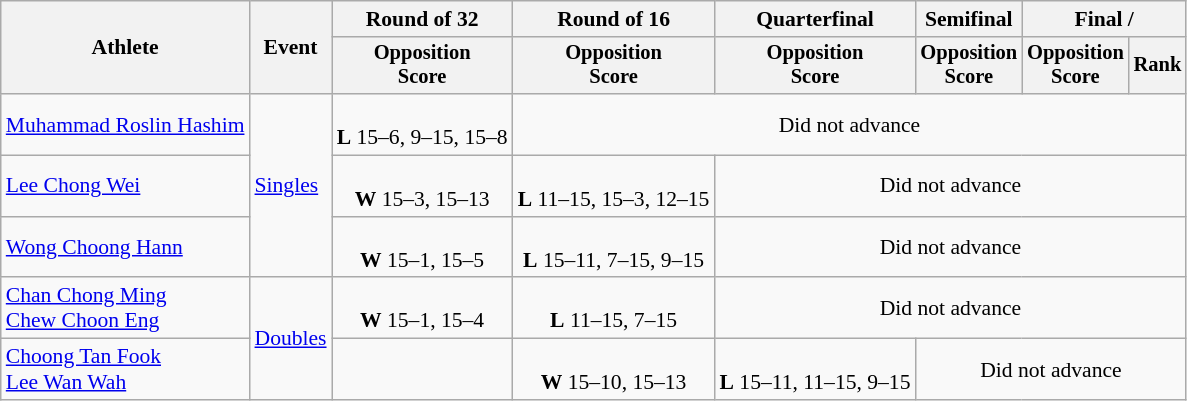<table class=wikitable style="font-size:90%">
<tr>
<th rowspan="2">Athlete</th>
<th rowspan="2">Event</th>
<th>Round of 32</th>
<th>Round of 16</th>
<th>Quarterfinal</th>
<th>Semifinal</th>
<th colspan=2>Final / </th>
</tr>
<tr style="font-size:95%">
<th>Opposition<br>Score</th>
<th>Opposition<br>Score</th>
<th>Opposition<br>Score</th>
<th>Opposition<br>Score</th>
<th>Opposition<br>Score</th>
<th>Rank</th>
</tr>
<tr align=center>
<td align=left><a href='#'>Muhammad Roslin Hashim</a></td>
<td align=left rowspan=3><a href='#'>Singles</a></td>
<td><br><strong>L</strong> 15–6, 9–15, 15–8</td>
<td colspan=5>Did not advance</td>
</tr>
<tr align=center>
<td align=left><a href='#'>Lee Chong Wei</a></td>
<td><br><strong>W</strong> 15–3, 15–13</td>
<td><br><strong>L</strong> 11–15, 15–3, 12–15</td>
<td colspan=4>Did not advance</td>
</tr>
<tr align=center>
<td align=left><a href='#'>Wong Choong Hann</a></td>
<td><br><strong>W</strong> 15–1, 15–5</td>
<td><br><strong>L</strong> 15–11, 7–15, 9–15</td>
<td colspan=4>Did not advance</td>
</tr>
<tr align=center>
<td align=left><a href='#'>Chan Chong Ming</a><br><a href='#'>Chew Choon Eng</a></td>
<td align=left rowspan=2><a href='#'>Doubles</a></td>
<td><br><strong>W</strong> 15–1, 15–4</td>
<td><br><strong>L</strong> 11–15, 7–15</td>
<td colspan=4>Did not advance</td>
</tr>
<tr align=center>
<td align=left><a href='#'>Choong Tan Fook</a><br><a href='#'>Lee Wan Wah</a></td>
<td></td>
<td><br><strong>W</strong> 15–10, 15–13</td>
<td><br><strong>L</strong> 15–11, 11–15, 9–15</td>
<td colspan=3>Did not advance</td>
</tr>
</table>
